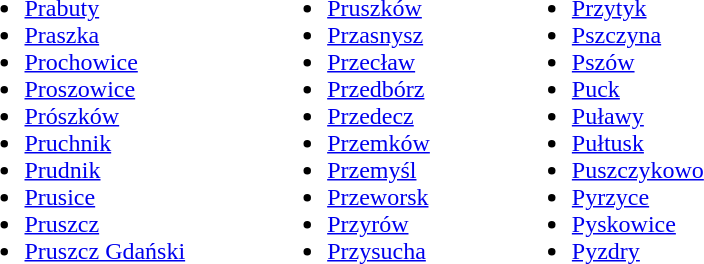<table>
<tr>
<td valign="Top"><br><ul><li><a href='#'>Prabuty</a></li><li><a href='#'>Praszka</a></li><li><a href='#'>Prochowice</a></li><li><a href='#'>Proszowice</a></li><li><a href='#'>Prószków</a></li><li><a href='#'>Pruchnik</a></li><li><a href='#'>Prudnik</a></li><li><a href='#'>Prusice</a></li><li><a href='#'>Pruszcz</a></li><li><a href='#'>Pruszcz Gdański</a></li></ul></td>
<td style="width:10%;"></td>
<td valign="Top"><br><ul><li><a href='#'>Pruszków</a></li><li><a href='#'>Przasnysz</a></li><li><a href='#'>Przecław</a></li><li><a href='#'>Przedbórz</a></li><li><a href='#'>Przedecz</a></li><li><a href='#'>Przemków</a></li><li><a href='#'>Przemyśl</a></li><li><a href='#'>Przeworsk</a></li><li><a href='#'>Przyrów</a></li><li><a href='#'>Przysucha</a></li></ul></td>
<td style="width:10%;"></td>
<td valign="Top"><br><ul><li><a href='#'>Przytyk</a></li><li><a href='#'>Pszczyna</a></li><li><a href='#'>Pszów</a></li><li><a href='#'>Puck</a></li><li><a href='#'>Puławy</a></li><li><a href='#'>Pułtusk</a></li><li><a href='#'>Puszczykowo</a></li><li><a href='#'>Pyrzyce</a></li><li><a href='#'>Pyskowice</a></li><li><a href='#'>Pyzdry</a></li></ul></td>
</tr>
</table>
